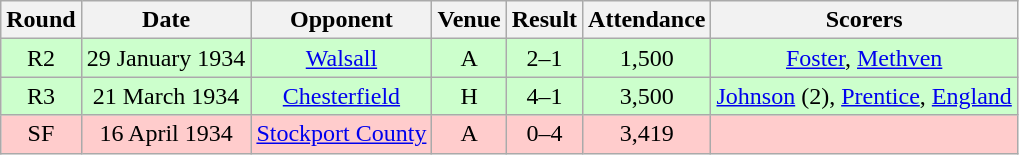<table class="wikitable" style="font-size:100%; text-align:center">
<tr>
<th>Round</th>
<th>Date</th>
<th>Opponent</th>
<th>Venue</th>
<th>Result</th>
<th>Attendance</th>
<th>Scorers</th>
</tr>
<tr style="background-color: #CCFFCC;">
<td>R2</td>
<td>29 January 1934</td>
<td><a href='#'>Walsall</a></td>
<td>A</td>
<td>2–1</td>
<td>1,500</td>
<td><a href='#'>Foster</a>, <a href='#'>Methven</a></td>
</tr>
<tr style="background-color: #CCFFCC;">
<td>R3</td>
<td>21 March 1934</td>
<td><a href='#'>Chesterfield</a></td>
<td>H</td>
<td>4–1</td>
<td>3,500</td>
<td><a href='#'>Johnson</a> (2), <a href='#'>Prentice</a>, <a href='#'>England</a></td>
</tr>
<tr style="background-color: #FFCCCC;">
<td>SF</td>
<td>16 April 1934</td>
<td><a href='#'>Stockport County</a></td>
<td>A</td>
<td>0–4</td>
<td>3,419</td>
<td></td>
</tr>
</table>
